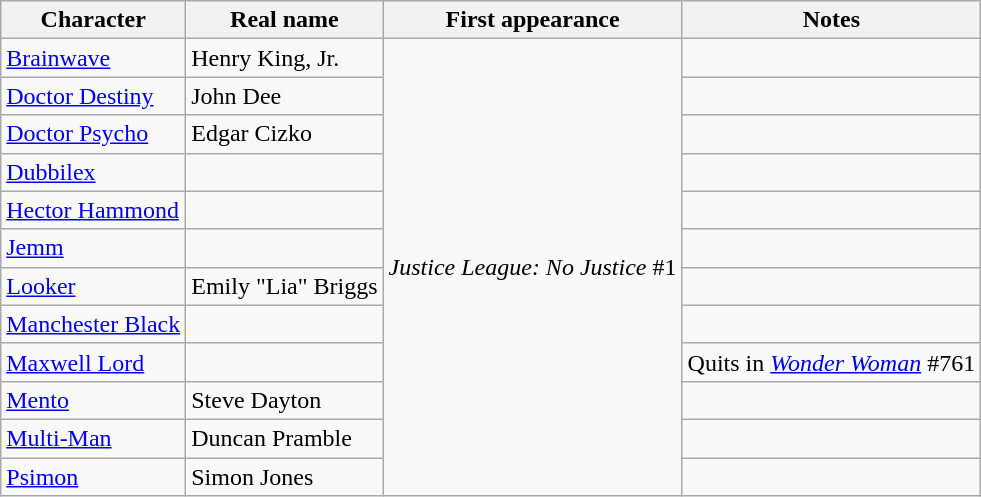<table class="wikitable">
<tr>
<th>Character</th>
<th>Real name</th>
<th>First appearance</th>
<th>Notes</th>
</tr>
<tr>
<td><a href='#'>Brainwave</a></td>
<td>Henry King, Jr.</td>
<td rowspan="12"><em>Justice League: No Justice</em> #1</td>
<td></td>
</tr>
<tr>
<td><a href='#'>Doctor Destiny</a></td>
<td>John Dee</td>
<td></td>
</tr>
<tr>
<td><a href='#'>Doctor Psycho</a></td>
<td>Edgar Cizko</td>
<td></td>
</tr>
<tr>
<td><a href='#'>Dubbilex</a></td>
<td></td>
<td></td>
</tr>
<tr>
<td><a href='#'>Hector Hammond</a></td>
<td></td>
<td></td>
</tr>
<tr>
<td><a href='#'>Jemm</a></td>
<td></td>
<td></td>
</tr>
<tr>
<td><a href='#'>Looker</a></td>
<td>Emily "Lia" Briggs</td>
<td></td>
</tr>
<tr>
<td><a href='#'>Manchester Black</a></td>
<td></td>
<td></td>
</tr>
<tr>
<td><a href='#'>Maxwell Lord</a></td>
<td></td>
<td>Quits in <a href='#'><em>Wonder Woman</em></a> #761</td>
</tr>
<tr>
<td><a href='#'>Mento</a></td>
<td>Steve Dayton</td>
<td></td>
</tr>
<tr>
<td><a href='#'>Multi-Man</a></td>
<td>Duncan Pramble</td>
<td></td>
</tr>
<tr>
<td><a href='#'>Psimon</a></td>
<td>Simon Jones</td>
<td></td>
</tr>
</table>
